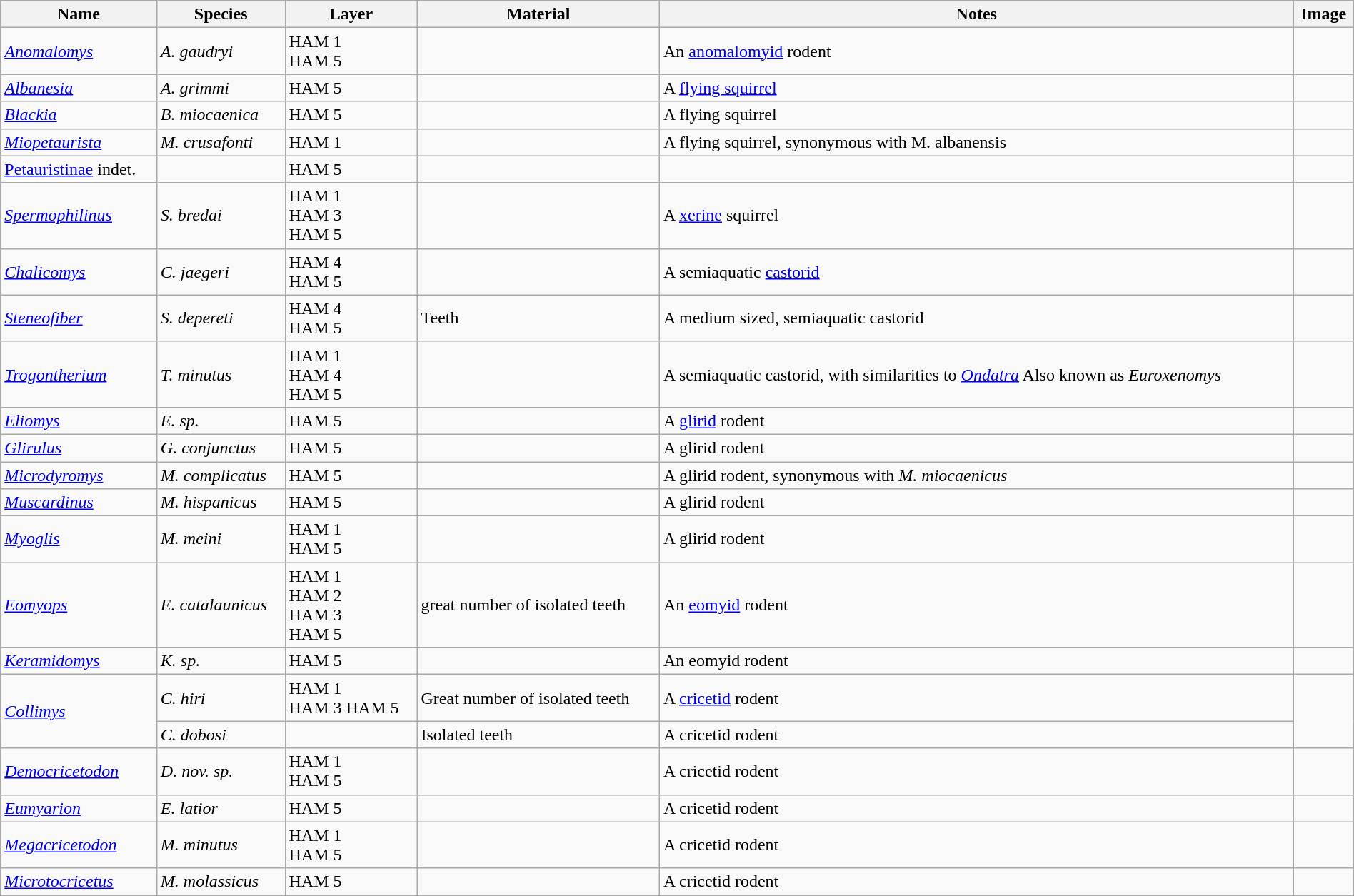<table class="wikitable" width="100%" align="center">
<tr>
<th>Name</th>
<th>Species</th>
<th>Layer</th>
<th>Material</th>
<th>Notes</th>
<th>Image</th>
</tr>
<tr>
<td><em><a href='#'>Anomalomys</a></em></td>
<td><em>A. gaudryi</em></td>
<td>HAM 1<br>HAM 5</td>
<td></td>
<td>An <a href='#'>anomalomyid</a> rodent</td>
<td></td>
</tr>
<tr>
<td><em><a href='#'>Albanesia</a></em></td>
<td><em>A. grimmi</em></td>
<td>HAM 5</td>
<td></td>
<td>A <a href='#'>flying squirrel</a></td>
<td></td>
</tr>
<tr>
<td><em><a href='#'>Blackia</a></em></td>
<td><em>B. miocaenica</em></td>
<td>HAM 5</td>
<td></td>
<td>A flying squirrel</td>
<td></td>
</tr>
<tr>
<td><em><a href='#'>Miopetaurista</a></em></td>
<td><em>M. crusafonti</em></td>
<td>HAM 1</td>
<td></td>
<td>A flying squirrel, synonymous with M. albanensis</td>
<td></td>
</tr>
<tr>
<td><a href='#'>Petauristinae</a> indet.</td>
<td></td>
<td>HAM 5</td>
<td></td>
<td></td>
<td></td>
</tr>
<tr>
<td><em><a href='#'>Spermophilinus</a></em></td>
<td><em>S. bredai</em></td>
<td>HAM 1<br>HAM 3<br>HAM 5</td>
<td></td>
<td>A <a href='#'>xerine</a> squirrel</td>
<td></td>
</tr>
<tr>
<td><em><a href='#'>Chalicomys</a></em></td>
<td><em>C. jaegeri</em></td>
<td>HAM 4<br>HAM 5</td>
<td></td>
<td>A semiaquatic <a href='#'>castorid</a></td>
<td></td>
</tr>
<tr>
<td><em><a href='#'>Steneofiber</a></em></td>
<td><em>S. depereti</em></td>
<td>HAM 4<br>HAM 5</td>
<td>Teeth</td>
<td>A medium sized, semiaquatic castorid</td>
<td></td>
</tr>
<tr>
<td><em><a href='#'>Trogontherium</a></em></td>
<td><em>T. minutus</em></td>
<td>HAM 1<br>HAM 4<br>HAM 5</td>
<td></td>
<td>A semiaquatic castorid, with similarities to <em><a href='#'>Ondatra</a></em> Also known as <em>Euroxenomys</em></td>
<td></td>
</tr>
<tr>
<td><em><a href='#'>Eliomys</a></em></td>
<td><em>E. sp.</em></td>
<td>HAM 5</td>
<td></td>
<td>A <a href='#'>glirid</a> rodent</td>
<td></td>
</tr>
<tr>
<td><em><a href='#'>Glirulus</a></em></td>
<td><em>G. conjunctus</em></td>
<td>HAM 5</td>
<td></td>
<td>A glirid rodent</td>
<td></td>
</tr>
<tr>
<td><em><a href='#'>Microdyromys</a></em></td>
<td><em>M. complicatus</em></td>
<td>HAM 5</td>
<td></td>
<td>A glirid rodent, synonymous with <em>M. miocaenicus</em></td>
<td></td>
</tr>
<tr>
<td><em><a href='#'>Muscardinus</a></em></td>
<td><em>M. hispanicus</em></td>
<td>HAM 5</td>
<td></td>
<td>A glirid rodent</td>
<td></td>
</tr>
<tr>
<td><em><a href='#'>Myoglis</a></em></td>
<td><em>M. meini</em></td>
<td>HAM 1<br>HAM 5</td>
<td></td>
<td>A glirid rodent</td>
<td></td>
</tr>
<tr>
<td><em><a href='#'>Eomyops</a></em></td>
<td><em>E. catalaunicus</em></td>
<td>HAM 1<br>HAM 2<br>HAM 3<br>HAM 5</td>
<td>great number of isolated teeth</td>
<td>An <a href='#'>eomyid</a> rodent</td>
<td></td>
</tr>
<tr>
<td><em><a href='#'>Keramidomys</a></em></td>
<td><em>K. sp.</em></td>
<td>HAM 5</td>
<td></td>
<td>An eomyid rodent</td>
<td></td>
</tr>
<tr>
<td rowspan="2"><em><a href='#'>Collimys</a></em></td>
<td><em>C. hiri</em></td>
<td>HAM 1<br>HAM 3
HAM 5</td>
<td>Great number of isolated teeth</td>
<td>A <a href='#'>cricetid</a> rodent</td>
<td rowspan="2"></td>
</tr>
<tr>
<td><em>C. dobosi</em></td>
<td></td>
<td>Isolated teeth</td>
<td>A cricetid rodent</td>
</tr>
<tr>
<td><em><a href='#'>Democricetodon</a></em></td>
<td><em>D. nov. sp.</em></td>
<td>HAM 1<br>HAM 5</td>
<td></td>
<td>A cricetid rodent</td>
<td></td>
</tr>
<tr>
<td><em><a href='#'>Eumyarion</a></em></td>
<td><em>E. latior</em></td>
<td>HAM 5</td>
<td></td>
<td>A cricetid rodent</td>
<td></td>
</tr>
<tr>
<td><em><a href='#'>Megacricetodon</a></em></td>
<td><em>M. minutus</em></td>
<td>HAM 1<br>HAM 5</td>
<td></td>
<td>A cricetid rodent</td>
<td></td>
</tr>
<tr>
<td><em><a href='#'>Microtocricetus</a></em></td>
<td><em>M. molassicus</em></td>
<td>HAM 5</td>
<td></td>
<td>A cricetid rodent</td>
<td></td>
</tr>
</table>
